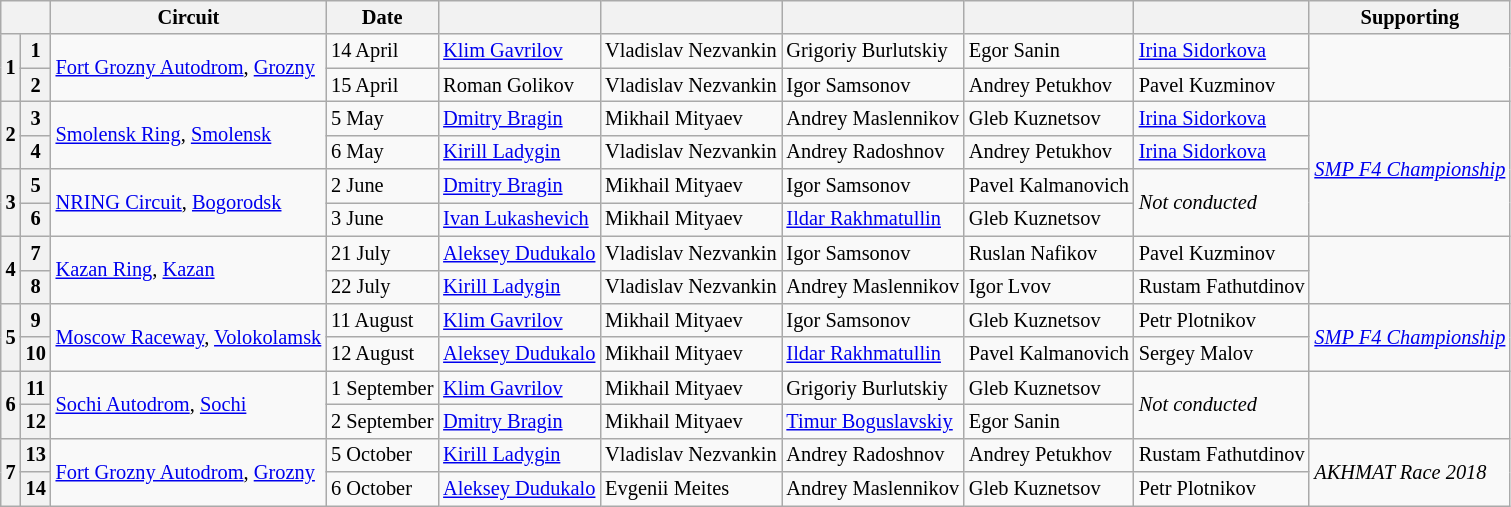<table class="wikitable" style="font-size: 85%">
<tr>
<th colspan=2></th>
<th>Circuit</th>
<th>Date</th>
<th></th>
<th></th>
<th></th>
<th></th>
<th></th>
<th>Supporting</th>
</tr>
<tr>
<th rowspan=2>1</th>
<th>1</th>
<td rowspan=2><a href='#'>Fort Grozny Autodrom</a>, <a href='#'>Grozny</a></td>
<td>14 April</td>
<td><a href='#'>Klim Gavrilov</a></td>
<td>Vladislav Nezvankin</td>
<td>Grigoriy Burlutskiy</td>
<td>Egor Sanin</td>
<td><a href='#'>Irina Sidorkova</a></td>
<td rowspan=2></td>
</tr>
<tr>
<th>2</th>
<td>15 April</td>
<td>Roman Golikov</td>
<td>Vladislav Nezvankin</td>
<td>Igor Samsonov</td>
<td>Andrey Petukhov</td>
<td>Pavel Kuzminov</td>
</tr>
<tr>
<th rowspan=2>2</th>
<th>3</th>
<td rowspan=2><a href='#'>Smolensk Ring</a>, <a href='#'>Smolensk</a></td>
<td>5 May</td>
<td><a href='#'>Dmitry Bragin</a></td>
<td>Mikhail Mityaev</td>
<td>Andrey Maslennikov</td>
<td>Gleb Kuznetsov</td>
<td><a href='#'>Irina Sidorkova</a></td>
<td rowspan=4><em><a href='#'>SMP F4 Championship</a></em></td>
</tr>
<tr>
<th>4</th>
<td>6 May</td>
<td><a href='#'>Kirill Ladygin</a></td>
<td>Vladislav Nezvankin</td>
<td>Andrey Radoshnov</td>
<td>Andrey Petukhov</td>
<td><a href='#'>Irina Sidorkova</a></td>
</tr>
<tr>
<th rowspan=2>3</th>
<th>5</th>
<td rowspan=2><a href='#'>NRING Circuit</a>, <a href='#'>Bogorodsk</a></td>
<td>2 June</td>
<td><a href='#'>Dmitry Bragin</a></td>
<td>Mikhail Mityaev</td>
<td>Igor Samsonov</td>
<td>Pavel Kalmanovich</td>
<td rowspan=2><em>Not conducted</em></td>
</tr>
<tr>
<th>6</th>
<td>3 June</td>
<td><a href='#'>Ivan Lukashevich</a></td>
<td>Mikhail Mityaev</td>
<td><a href='#'>Ildar Rakhmatullin</a></td>
<td>Gleb Kuznetsov</td>
</tr>
<tr>
<th rowspan=2>4</th>
<th>7</th>
<td rowspan=2><a href='#'>Kazan Ring</a>, <a href='#'>Kazan</a></td>
<td>21 July</td>
<td><a href='#'>Aleksey Dudukalo</a></td>
<td>Vladislav Nezvankin</td>
<td>Igor Samsonov</td>
<td>Ruslan Nafikov</td>
<td>Pavel Kuzminov</td>
<td rowspan=2></td>
</tr>
<tr>
<th>8</th>
<td>22 July</td>
<td><a href='#'>Kirill Ladygin</a></td>
<td>Vladislav Nezvankin</td>
<td>Andrey Maslennikov</td>
<td>Igor Lvov</td>
<td>Rustam Fathutdinov</td>
</tr>
<tr>
<th rowspan=2>5</th>
<th>9</th>
<td rowspan=2><a href='#'>Moscow Raceway</a>, <a href='#'>Volokolamsk</a></td>
<td>11 August</td>
<td><a href='#'>Klim Gavrilov</a></td>
<td>Mikhail Mityaev</td>
<td>Igor Samsonov</td>
<td>Gleb Kuznetsov</td>
<td>Petr Plotnikov</td>
<td rowspan=2><em><a href='#'>SMP F4 Championship</a></em></td>
</tr>
<tr>
<th>10</th>
<td>12 August</td>
<td><a href='#'>Aleksey Dudukalo</a></td>
<td>Mikhail Mityaev</td>
<td><a href='#'>Ildar Rakhmatullin</a></td>
<td>Pavel Kalmanovich</td>
<td>Sergey Malov</td>
</tr>
<tr>
<th rowspan=2>6</th>
<th>11</th>
<td rowspan=2><a href='#'>Sochi Autodrom</a>, <a href='#'>Sochi</a></td>
<td>1 September</td>
<td><a href='#'>Klim Gavrilov</a></td>
<td>Mikhail Mityaev</td>
<td>Grigoriy Burlutskiy</td>
<td>Gleb Kuznetsov</td>
<td rowspan=2><em>Not conducted</em></td>
<td rowspan=2></td>
</tr>
<tr>
<th>12</th>
<td>2 September</td>
<td><a href='#'>Dmitry Bragin</a></td>
<td>Mikhail Mityaev</td>
<td><a href='#'>Timur Boguslavskiy</a></td>
<td>Egor Sanin</td>
</tr>
<tr>
<th rowspan=2>7</th>
<th>13</th>
<td rowspan=2><a href='#'>Fort Grozny Autodrom</a>, <a href='#'>Grozny</a></td>
<td>5 October</td>
<td><a href='#'>Kirill Ladygin</a></td>
<td>Vladislav Nezvankin</td>
<td>Andrey Radoshnov</td>
<td>Andrey Petukhov</td>
<td>Rustam Fathutdinov</td>
<td rowspan=2><em>AKHMAT Race 2018</em></td>
</tr>
<tr>
<th>14</th>
<td>6 October</td>
<td><a href='#'>Aleksey Dudukalo</a></td>
<td>Evgenii Meites</td>
<td>Andrey Maslennikov</td>
<td>Gleb Kuznetsov</td>
<td>Petr Plotnikov</td>
</tr>
</table>
